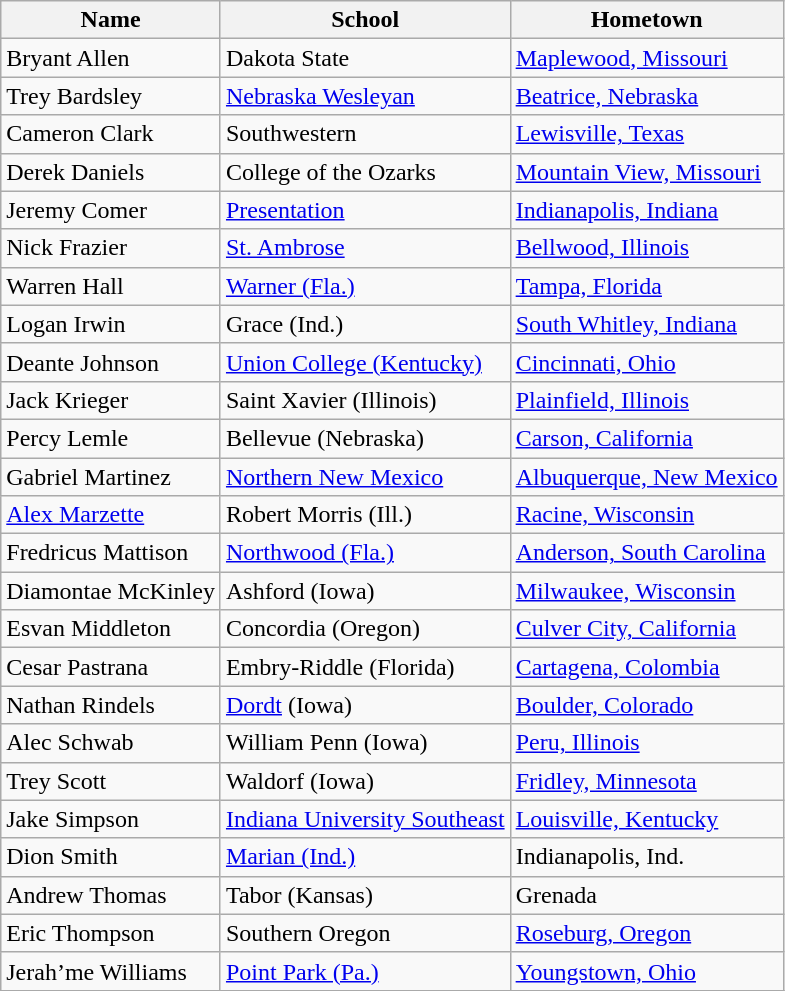<table class="wikitable sortable">
<tr>
<th>Name</th>
<th>School</th>
<th>Hometown</th>
</tr>
<tr>
<td>Bryant Allen</td>
<td>Dakota State</td>
<td><a href='#'>Maplewood, Missouri</a></td>
</tr>
<tr>
<td>Trey Bardsley</td>
<td><a href='#'>Nebraska Wesleyan</a></td>
<td><a href='#'>Beatrice, Nebraska</a></td>
</tr>
<tr>
<td>Cameron Clark</td>
<td>Southwestern</td>
<td><a href='#'>Lewisville, Texas</a></td>
</tr>
<tr>
<td>Derek Daniels</td>
<td>College of the Ozarks</td>
<td><a href='#'>Mountain View, Missouri</a></td>
</tr>
<tr>
<td>Jeremy Comer</td>
<td><a href='#'>Presentation</a></td>
<td><a href='#'>Indianapolis, Indiana</a></td>
</tr>
<tr>
<td>Nick Frazier</td>
<td><a href='#'>St. Ambrose</a></td>
<td><a href='#'>Bellwood, Illinois</a></td>
</tr>
<tr>
<td>Warren Hall</td>
<td><a href='#'>Warner (Fla.)</a></td>
<td><a href='#'>Tampa, Florida</a></td>
</tr>
<tr>
<td>Logan Irwin</td>
<td>Grace (Ind.)</td>
<td><a href='#'>South Whitley, Indiana</a></td>
</tr>
<tr>
<td>Deante Johnson</td>
<td><a href='#'>Union College (Kentucky)</a></td>
<td><a href='#'>Cincinnati, Ohio</a></td>
</tr>
<tr>
<td>Jack Krieger</td>
<td>Saint Xavier (Illinois)</td>
<td><a href='#'>Plainfield, Illinois</a></td>
</tr>
<tr>
<td>Percy Lemle</td>
<td>Bellevue (Nebraska)</td>
<td><a href='#'>Carson, California</a></td>
</tr>
<tr>
<td>Gabriel Martinez</td>
<td><a href='#'>Northern New Mexico</a></td>
<td><a href='#'>Albuquerque, New Mexico</a></td>
</tr>
<tr>
<td><a href='#'>Alex Marzette</a></td>
<td>Robert Morris (Ill.)</td>
<td><a href='#'>Racine, Wisconsin</a></td>
</tr>
<tr>
<td>Fredricus Mattison</td>
<td><a href='#'>Northwood (Fla.)</a></td>
<td><a href='#'>Anderson, South Carolina</a></td>
</tr>
<tr>
<td>Diamontae McKinley</td>
<td>Ashford (Iowa)</td>
<td><a href='#'>Milwaukee, Wisconsin</a></td>
</tr>
<tr>
<td>Esvan Middleton</td>
<td>Concordia (Oregon)</td>
<td><a href='#'>Culver City, California</a></td>
</tr>
<tr>
<td>Cesar Pastrana</td>
<td>Embry-Riddle (Florida)</td>
<td><a href='#'>Cartagena, Colombia</a></td>
</tr>
<tr>
<td>Nathan Rindels</td>
<td><a href='#'>Dordt</a> (Iowa)</td>
<td><a href='#'>Boulder, Colorado</a></td>
</tr>
<tr>
<td>Alec Schwab</td>
<td>William Penn (Iowa)</td>
<td><a href='#'>Peru, Illinois</a></td>
</tr>
<tr>
<td>Trey Scott</td>
<td>Waldorf (Iowa)</td>
<td><a href='#'>Fridley, Minnesota</a></td>
</tr>
<tr>
<td>Jake Simpson</td>
<td><a href='#'>Indiana University Southeast</a></td>
<td><a href='#'>Louisville, Kentucky</a></td>
</tr>
<tr>
<td>Dion Smith</td>
<td><a href='#'>Marian (Ind.)</a></td>
<td>Indianapolis, Ind.</td>
</tr>
<tr>
<td>Andrew Thomas</td>
<td>Tabor (Kansas)</td>
<td>Grenada</td>
</tr>
<tr>
<td>Eric Thompson</td>
<td>Southern Oregon</td>
<td><a href='#'>Roseburg, Oregon</a></td>
</tr>
<tr>
<td>Jerah’me Williams</td>
<td><a href='#'>Point Park (Pa.)</a></td>
<td><a href='#'>Youngstown, Ohio</a></td>
</tr>
<tr>
</tr>
</table>
